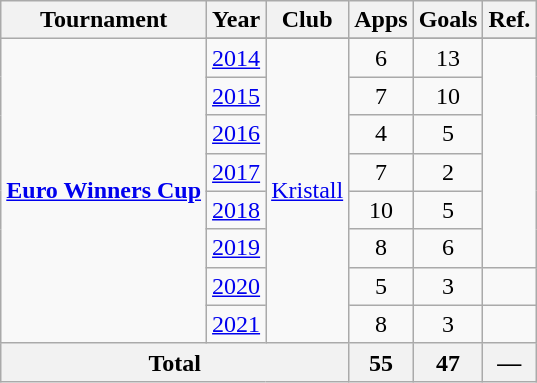<table class="wikitable" style="text-align:center;">
<tr>
<th>Tournament</th>
<th>Year</th>
<th>Club</th>
<th>Apps</th>
<th>Goals</th>
<th>Ref.</th>
</tr>
<tr>
<td rowspan="9"><strong><a href='#'>Euro Winners Cup</a></strong></td>
</tr>
<tr>
<td> <a href='#'>2014</a></td>
<td rowspan=8 align=left> <a href='#'>Kristall</a></td>
<td>6</td>
<td>13</td>
<td rowspan=6></td>
</tr>
<tr>
<td> <a href='#'>2015</a></td>
<td>7</td>
<td>10</td>
</tr>
<tr>
<td> <a href='#'>2016</a></td>
<td>4</td>
<td>5</td>
</tr>
<tr>
<td> <a href='#'>2017</a></td>
<td>7</td>
<td>2</td>
</tr>
<tr>
<td> <a href='#'>2018</a></td>
<td>10</td>
<td>5</td>
</tr>
<tr>
<td> <a href='#'>2019</a></td>
<td>8</td>
<td>6</td>
</tr>
<tr>
<td> <a href='#'>2020</a></td>
<td>5</td>
<td>3</td>
<td></td>
</tr>
<tr>
<td> <a href='#'>2021</a></td>
<td>8</td>
<td>3</td>
<td></td>
</tr>
<tr>
<th colspan=3>Total</th>
<th>55</th>
<th>47</th>
<th>—</th>
</tr>
</table>
